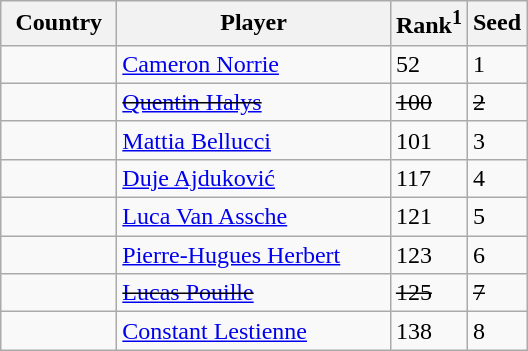<table class="sortable wikitable">
<tr>
<th width="70">Country</th>
<th width="175">Player</th>
<th>Rank<sup>1</sup></th>
<th>Seed</th>
</tr>
<tr>
<td></td>
<td><a href='#'>Cameron Norrie</a></td>
<td>52</td>
<td>1</td>
</tr>
<tr>
<td><s></s></td>
<td><s><a href='#'>Quentin Halys</a></s></td>
<td><s>100</s></td>
<td><s>2</s></td>
</tr>
<tr>
<td></td>
<td><a href='#'>Mattia Bellucci</a></td>
<td>101</td>
<td>3</td>
</tr>
<tr>
<td></td>
<td><a href='#'>Duje Ajduković</a></td>
<td>117</td>
<td>4</td>
</tr>
<tr>
<td></td>
<td><a href='#'>Luca Van Assche</a></td>
<td>121</td>
<td>5</td>
</tr>
<tr>
<td></td>
<td><a href='#'>Pierre-Hugues Herbert</a></td>
<td>123</td>
<td>6</td>
</tr>
<tr>
<td><s></s></td>
<td><s><a href='#'>Lucas Pouille</a></s></td>
<td><s>125</s></td>
<td><s>7</s></td>
</tr>
<tr>
<td></td>
<td><a href='#'>Constant Lestienne</a></td>
<td>138</td>
<td>8</td>
</tr>
</table>
